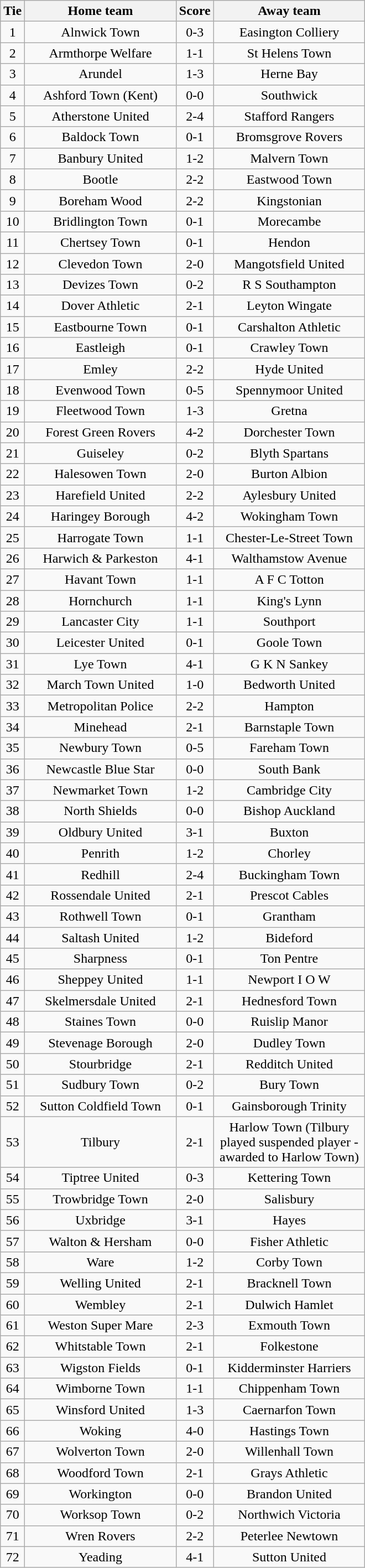<table class="wikitable" style="text-align:center;">
<tr>
<th width=20>Tie</th>
<th width=175>Home team</th>
<th width=20>Score</th>
<th width=175>Away team</th>
</tr>
<tr>
<td>1</td>
<td>Alnwick Town</td>
<td>0-3</td>
<td>Easington Colliery</td>
</tr>
<tr>
<td>2</td>
<td>Armthorpe Welfare</td>
<td>1-1</td>
<td>St Helens Town</td>
</tr>
<tr>
<td>3</td>
<td>Arundel</td>
<td>1-3</td>
<td>Herne Bay</td>
</tr>
<tr>
<td>4</td>
<td>Ashford Town (Kent)</td>
<td>0-0</td>
<td>Southwick</td>
</tr>
<tr>
<td>5</td>
<td>Atherstone United</td>
<td>2-4</td>
<td>Stafford Rangers</td>
</tr>
<tr>
<td>6</td>
<td>Baldock Town</td>
<td>0-1</td>
<td>Bromsgrove Rovers</td>
</tr>
<tr>
<td>7</td>
<td>Banbury United</td>
<td>1-2</td>
<td>Malvern Town</td>
</tr>
<tr>
<td>8</td>
<td>Bootle</td>
<td>2-2</td>
<td>Eastwood Town</td>
</tr>
<tr>
<td>9</td>
<td>Boreham Wood</td>
<td>2-2</td>
<td>Kingstonian</td>
</tr>
<tr>
<td>10</td>
<td>Bridlington Town</td>
<td>0-1</td>
<td>Morecambe</td>
</tr>
<tr>
<td>11</td>
<td>Chertsey Town</td>
<td>0-1</td>
<td>Hendon</td>
</tr>
<tr>
<td>12</td>
<td>Clevedon Town</td>
<td>2-0</td>
<td>Mangotsfield United</td>
</tr>
<tr>
<td>13</td>
<td>Devizes Town</td>
<td>0-2</td>
<td>R S Southampton</td>
</tr>
<tr>
<td>14</td>
<td>Dover Athletic</td>
<td>2-1</td>
<td>Leyton Wingate</td>
</tr>
<tr>
<td>15</td>
<td>Eastbourne Town</td>
<td>0-1</td>
<td>Carshalton Athletic</td>
</tr>
<tr>
<td>16</td>
<td>Eastleigh</td>
<td>0-1</td>
<td>Crawley Town</td>
</tr>
<tr>
<td>17</td>
<td>Emley</td>
<td>2-2</td>
<td>Hyde United</td>
</tr>
<tr>
<td>18</td>
<td>Evenwood Town</td>
<td>0-5</td>
<td>Spennymoor United</td>
</tr>
<tr>
<td>19</td>
<td>Fleetwood Town</td>
<td>1-3</td>
<td>Gretna</td>
</tr>
<tr>
<td>20</td>
<td>Forest Green Rovers</td>
<td>4-2</td>
<td>Dorchester Town</td>
</tr>
<tr>
<td>21</td>
<td>Guiseley</td>
<td>0-2</td>
<td>Blyth Spartans</td>
</tr>
<tr>
<td>22</td>
<td>Halesowen Town</td>
<td>2-0</td>
<td>Burton Albion</td>
</tr>
<tr>
<td>23</td>
<td>Harefield United</td>
<td>2-2</td>
<td>Aylesbury United</td>
</tr>
<tr>
<td>24</td>
<td>Haringey Borough</td>
<td>4-2</td>
<td>Wokingham Town</td>
</tr>
<tr>
<td>25</td>
<td>Harrogate Town</td>
<td>1-1</td>
<td>Chester-Le-Street Town</td>
</tr>
<tr>
<td>26</td>
<td>Harwich & Parkeston</td>
<td>4-1</td>
<td>Walthamstow Avenue</td>
</tr>
<tr>
<td>27</td>
<td>Havant Town</td>
<td>1-1</td>
<td>A F C Totton</td>
</tr>
<tr>
<td>28</td>
<td>Hornchurch</td>
<td>1-1</td>
<td>King's Lynn</td>
</tr>
<tr>
<td>29</td>
<td>Lancaster City</td>
<td>1-1</td>
<td>Southport</td>
</tr>
<tr>
<td>30</td>
<td>Leicester United</td>
<td>0-1</td>
<td>Goole Town</td>
</tr>
<tr>
<td>31</td>
<td>Lye Town</td>
<td>4-1</td>
<td>G K N Sankey</td>
</tr>
<tr>
<td>32</td>
<td>March Town United</td>
<td>1-0</td>
<td>Bedworth United</td>
</tr>
<tr>
<td>33</td>
<td>Metropolitan Police</td>
<td>2-2</td>
<td>Hampton</td>
</tr>
<tr>
<td>34</td>
<td>Minehead</td>
<td>2-1</td>
<td>Barnstaple Town</td>
</tr>
<tr>
<td>35</td>
<td>Newbury Town</td>
<td>0-5</td>
<td>Fareham Town</td>
</tr>
<tr>
<td>36</td>
<td>Newcastle Blue Star</td>
<td>0-0</td>
<td>South Bank</td>
</tr>
<tr>
<td>37</td>
<td>Newmarket Town</td>
<td>1-2</td>
<td>Cambridge City</td>
</tr>
<tr>
<td>38</td>
<td>North Shields</td>
<td>0-0</td>
<td>Bishop Auckland</td>
</tr>
<tr>
<td>39</td>
<td>Oldbury United</td>
<td>3-1</td>
<td>Buxton</td>
</tr>
<tr>
<td>40</td>
<td>Penrith</td>
<td>1-2</td>
<td>Chorley</td>
</tr>
<tr>
<td>41</td>
<td>Redhill</td>
<td>2-4</td>
<td>Buckingham Town</td>
</tr>
<tr>
<td>42</td>
<td>Rossendale United</td>
<td>2-1</td>
<td>Prescot Cables</td>
</tr>
<tr>
<td>43</td>
<td>Rothwell Town</td>
<td>0-1</td>
<td>Grantham</td>
</tr>
<tr>
<td>44</td>
<td>Saltash United</td>
<td>1-2</td>
<td>Bideford</td>
</tr>
<tr>
<td>45</td>
<td>Sharpness</td>
<td>0-1</td>
<td>Ton Pentre</td>
</tr>
<tr>
<td>46</td>
<td>Sheppey United</td>
<td>1-1</td>
<td>Newport I O W</td>
</tr>
<tr>
<td>47</td>
<td>Skelmersdale United</td>
<td>2-1</td>
<td>Hednesford Town</td>
</tr>
<tr>
<td>48</td>
<td>Staines Town</td>
<td>0-0</td>
<td>Ruislip Manor</td>
</tr>
<tr>
<td>49</td>
<td>Stevenage Borough</td>
<td>2-0</td>
<td>Dudley Town</td>
</tr>
<tr>
<td>50</td>
<td>Stourbridge</td>
<td>2-1</td>
<td>Redditch United</td>
</tr>
<tr>
<td>51</td>
<td>Sudbury Town</td>
<td>0-2</td>
<td>Bury Town</td>
</tr>
<tr>
<td>52</td>
<td>Sutton Coldfield Town</td>
<td>0-1</td>
<td>Gainsborough Trinity</td>
</tr>
<tr>
<td>53</td>
<td>Tilbury</td>
<td>2-1</td>
<td>Harlow Town (Tilbury played suspended player - awarded to Harlow Town)</td>
</tr>
<tr>
<td>54</td>
<td>Tiptree United</td>
<td>0-3</td>
<td>Kettering Town</td>
</tr>
<tr>
<td>55</td>
<td>Trowbridge Town</td>
<td>2-0</td>
<td>Salisbury</td>
</tr>
<tr>
<td>56</td>
<td>Uxbridge</td>
<td>3-1</td>
<td>Hayes</td>
</tr>
<tr>
<td>57</td>
<td>Walton & Hersham</td>
<td>0-0</td>
<td>Fisher Athletic</td>
</tr>
<tr>
<td>58</td>
<td>Ware</td>
<td>1-2</td>
<td>Corby Town</td>
</tr>
<tr>
<td>59</td>
<td>Welling United</td>
<td>2-1</td>
<td>Bracknell Town</td>
</tr>
<tr>
<td>60</td>
<td>Wembley</td>
<td>2-1</td>
<td>Dulwich Hamlet</td>
</tr>
<tr>
<td>61</td>
<td>Weston Super Mare</td>
<td>2-3</td>
<td>Exmouth Town</td>
</tr>
<tr>
<td>62</td>
<td>Whitstable Town</td>
<td>2-1</td>
<td>Folkestone</td>
</tr>
<tr>
<td>63</td>
<td>Wigston Fields</td>
<td>0-1</td>
<td>Kidderminster Harriers</td>
</tr>
<tr>
<td>64</td>
<td>Wimborne Town</td>
<td>1-1</td>
<td>Chippenham Town</td>
</tr>
<tr>
<td>65</td>
<td>Winsford United</td>
<td>1-3</td>
<td>Caernarfon Town</td>
</tr>
<tr>
<td>66</td>
<td>Woking</td>
<td>4-0</td>
<td>Hastings Town</td>
</tr>
<tr>
<td>67</td>
<td>Wolverton Town</td>
<td>2-0</td>
<td>Willenhall Town</td>
</tr>
<tr>
<td>68</td>
<td>Woodford Town</td>
<td>2-1</td>
<td>Grays Athletic</td>
</tr>
<tr>
<td>69</td>
<td>Workington</td>
<td>0-0</td>
<td>Brandon United</td>
</tr>
<tr>
<td>70</td>
<td>Worksop Town</td>
<td>0-2</td>
<td>Northwich Victoria</td>
</tr>
<tr>
<td>71</td>
<td>Wren Rovers</td>
<td>2-2</td>
<td>Peterlee Newtown</td>
</tr>
<tr>
<td>72</td>
<td>Yeading</td>
<td>4-1</td>
<td>Sutton United</td>
</tr>
</table>
